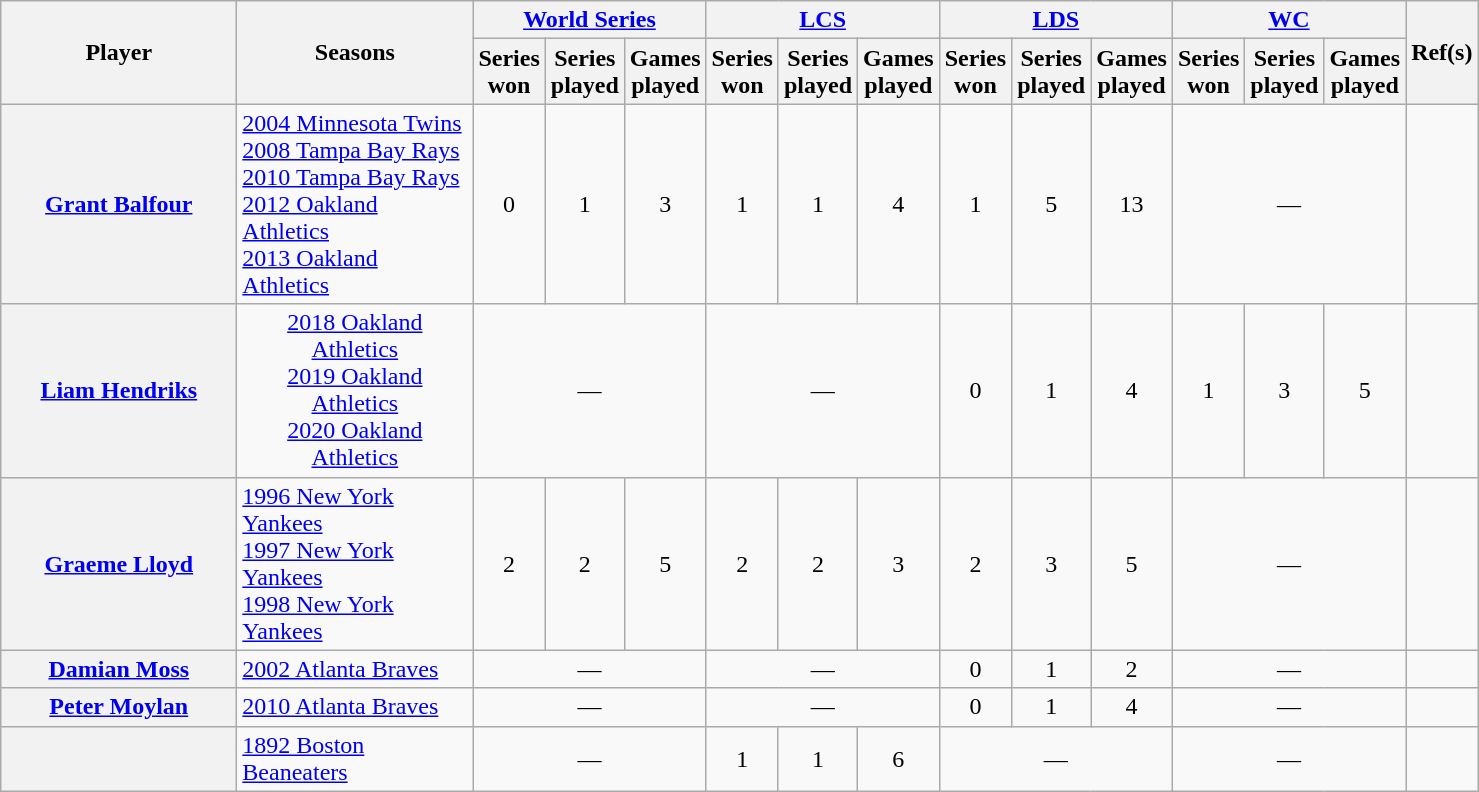<table class="wikitable plainrowheaders" style="text-align:center;">
<tr>
<th scope="col" rowspan=2 width=150>Player</th>
<th scope="col" rowspan=2 width=150>Seasons</th>
<th scope="colgroup" colspan=3><a href='#'>World Series</a></th>
<th scope="colgroup" colspan=3><a href='#'>LCS</a></th>
<th scope="colgroup" colspan=3><a href='#'>LDS</a></th>
<th colspan="3"><a href='#'>WC</a></th>
<th scope="col" rowspan=2>Ref(s)</th>
</tr>
<tr>
<th scope="col">Series<br>won</th>
<th scope="col">Series<br>played</th>
<th scope="col">Games<br>played</th>
<th scope="col">Series<br>won</th>
<th scope="col">Series<br>played</th>
<th scope="col">Games<br>played</th>
<th scope="col">Series<br>won</th>
<th scope="col">Series<br>played</th>
<th scope="col">Games<br>played</th>
<th scope="col">Series<br>won</th>
<th scope="col">Series<br>played</th>
<th scope="col">Games<br>played</th>
</tr>
<tr>
<th scope="row"><a href='#'>Grant Balfour</a></th>
<td align=left><a href='#'>2004 Minnesota Twins</a><br><a href='#'>2008 Tampa Bay Rays</a><br><a href='#'>2010 Tampa Bay Rays</a><br><a href='#'>2012 Oakland Athletics</a><br><a href='#'>2013 Oakland Athletics</a></td>
<td>0</td>
<td>1</td>
<td>3</td>
<td>1</td>
<td>1</td>
<td>4</td>
<td>1</td>
<td>5</td>
<td>13</td>
<td colspan="3">—</td>
<td><br><br><br><br></td>
</tr>
<tr>
<th scope="row"><strong><a href='#'>Liam Hendriks</a></strong></th>
<td><a href='#'>2018 Oakland Athletics</a><br><a href='#'>2019 Oakland Athletics</a><br><a href='#'>2020 Oakland Athletics</a></td>
<td colspan="3">—</td>
<td colspan="3">—</td>
<td>0</td>
<td>1</td>
<td>4</td>
<td>1</td>
<td>3</td>
<td>5</td>
<td><br><br></td>
</tr>
<tr>
<th scope="row"><a href='#'>Graeme Lloyd</a></th>
<td align="left"><a href='#'>1996 New York Yankees</a><br><a href='#'>1997 New York Yankees</a><br><a href='#'>1998 New York Yankees</a></td>
<td>2</td>
<td>2</td>
<td>5</td>
<td>2</td>
<td>2</td>
<td>3</td>
<td>2</td>
<td>3</td>
<td>5</td>
<td colspan="3">—</td>
<td><br><br></td>
</tr>
<tr>
<th scope="row"><a href='#'>Damian Moss</a></th>
<td align="left"><a href='#'>2002 Atlanta Braves</a></td>
<td colspan="3">—</td>
<td colspan="3">—</td>
<td>0</td>
<td>1</td>
<td>2</td>
<td colspan="3">—</td>
<td></td>
</tr>
<tr>
<th scope="row"><a href='#'>Peter Moylan</a></th>
<td align="left"><a href='#'>2010 Atlanta Braves</a></td>
<td colspan="3">—</td>
<td colspan="3">—</td>
<td>0</td>
<td>1</td>
<td>4</td>
<td colspan="3">—</td>
<td></td>
</tr>
<tr>
<th scope="row"></th>
<td align="left"><a href='#'>1892 Boston Beaneaters</a></td>
<td colspan="3">—</td>
<td>1</td>
<td>1</td>
<td>6</td>
<td colspan="3">—</td>
<td colspan="3">—</td>
<td></td>
</tr>
</table>
